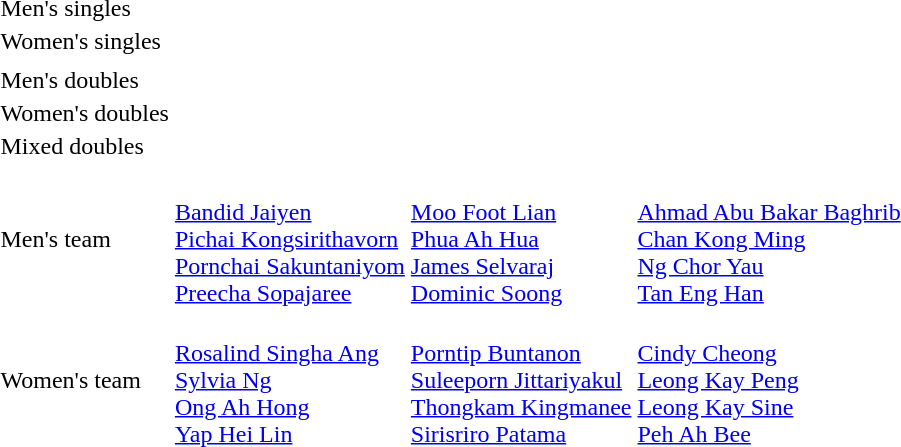<table>
<tr>
<td rowspan="2">Men's singles<br></td>
<td rowspan="2"></td>
<td rowspan="2"></td>
<td></td>
</tr>
<tr>
<td></td>
</tr>
<tr>
<td rowspan="2">Women's singles<br></td>
<td rowspan="2"></td>
<td rowspan="2"></td>
<td></td>
</tr>
<tr>
<td></td>
</tr>
<tr>
<td colspan=4></td>
</tr>
<tr>
<td rowspan="2">Men's doubles<br></td>
<td rowspan="2"></td>
<td rowspan="2"></td>
<td></td>
</tr>
<tr>
<td></td>
</tr>
<tr>
<td rowspan="2">Women's doubles<br></td>
<td rowspan="2"></td>
<td rowspan="2"></td>
<td></td>
</tr>
<tr>
<td></td>
</tr>
<tr>
<td rowspan="2">Mixed doubles<br></td>
<td rowspan="2"></td>
<td rowspan="2"></td>
<td></td>
</tr>
<tr>
<td></td>
</tr>
<tr>
<td colspan=4></td>
</tr>
<tr>
<td>Men's team<br></td>
<td><br><a href='#'>Bandid Jaiyen</a><br><a href='#'>Pichai Kongsirithavorn</a><br><a href='#'>Pornchai Sakuntaniyom</a><br><a href='#'>Preecha Sopajaree</a></td>
<td><br><a href='#'>Moo Foot Lian</a><br><a href='#'>Phua Ah Hua</a><br><a href='#'>James Selvaraj</a><br><a href='#'>Dominic Soong</a></td>
<td><br><a href='#'>Ahmad Abu Bakar Baghrib</a><br><a href='#'>Chan Kong Ming</a><br><a href='#'>Ng Chor Yau</a><br><a href='#'>Tan Eng Han</a></td>
</tr>
<tr>
<td>Women's team<br></td>
<td><br><a href='#'>Rosalind Singha Ang</a><br><a href='#'>Sylvia Ng</a><br><a href='#'>Ong Ah Hong</a><br><a href='#'>Yap Hei Lin</a></td>
<td><br><a href='#'>Porntip Buntanon</a><br><a href='#'>Suleeporn Jittariyakul</a><br><a href='#'>Thongkam Kingmanee</a><br><a href='#'>Sirisriro Patama</a></td>
<td><br><a href='#'>Cindy Cheong</a><br><a href='#'>Leong Kay Peng</a><br><a href='#'>Leong Kay Sine</a><br><a href='#'>Peh Ah Bee</a></td>
</tr>
</table>
